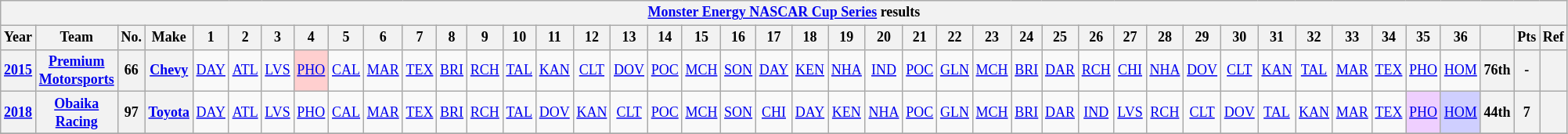<table class="wikitable" style="text-align:center; font-size:75%">
<tr>
<th colspan=43><a href='#'>Monster Energy NASCAR Cup Series</a> results</th>
</tr>
<tr>
<th>Year</th>
<th>Team</th>
<th>No.</th>
<th>Make</th>
<th>1</th>
<th>2</th>
<th>3</th>
<th>4</th>
<th>5</th>
<th>6</th>
<th>7</th>
<th>8</th>
<th>9</th>
<th>10</th>
<th>11</th>
<th>12</th>
<th>13</th>
<th>14</th>
<th>15</th>
<th>16</th>
<th>17</th>
<th>18</th>
<th>19</th>
<th>20</th>
<th>21</th>
<th>22</th>
<th>23</th>
<th>24</th>
<th>25</th>
<th>26</th>
<th>27</th>
<th>28</th>
<th>29</th>
<th>30</th>
<th>31</th>
<th>32</th>
<th>33</th>
<th>34</th>
<th>35</th>
<th>36</th>
<th></th>
<th>Pts</th>
<th>Ref</th>
</tr>
<tr>
<th><a href='#'>2015</a></th>
<th><a href='#'>Premium Motorsports</a></th>
<th>66</th>
<th><a href='#'>Chevy</a></th>
<td><a href='#'>DAY</a></td>
<td><a href='#'>ATL</a></td>
<td><a href='#'>LVS</a></td>
<td style="background:#FFCFCF;"><a href='#'>PHO</a><br></td>
<td><a href='#'>CAL</a></td>
<td><a href='#'>MAR</a></td>
<td><a href='#'>TEX</a></td>
<td><a href='#'>BRI</a></td>
<td><a href='#'>RCH</a></td>
<td><a href='#'>TAL</a></td>
<td><a href='#'>KAN</a></td>
<td><a href='#'>CLT</a></td>
<td><a href='#'>DOV</a></td>
<td><a href='#'>POC</a></td>
<td><a href='#'>MCH</a></td>
<td><a href='#'>SON</a></td>
<td><a href='#'>DAY</a></td>
<td><a href='#'>KEN</a></td>
<td><a href='#'>NHA</a></td>
<td><a href='#'>IND</a></td>
<td><a href='#'>POC</a></td>
<td><a href='#'>GLN</a></td>
<td><a href='#'>MCH</a></td>
<td><a href='#'>BRI</a></td>
<td><a href='#'>DAR</a></td>
<td><a href='#'>RCH</a></td>
<td><a href='#'>CHI</a></td>
<td><a href='#'>NHA</a></td>
<td><a href='#'>DOV</a></td>
<td><a href='#'>CLT</a></td>
<td><a href='#'>KAN</a></td>
<td><a href='#'>TAL</a></td>
<td><a href='#'>MAR</a></td>
<td><a href='#'>TEX</a></td>
<td><a href='#'>PHO</a></td>
<td><a href='#'>HOM</a></td>
<th>76th</th>
<th>-</th>
<th></th>
</tr>
<tr>
<th><a href='#'>2018</a></th>
<th><a href='#'>Obaika Racing</a></th>
<th>97</th>
<th><a href='#'>Toyota</a></th>
<td><a href='#'>DAY</a></td>
<td><a href='#'>ATL</a></td>
<td><a href='#'>LVS</a></td>
<td><a href='#'>PHO</a></td>
<td><a href='#'>CAL</a></td>
<td><a href='#'>MAR</a></td>
<td><a href='#'>TEX</a></td>
<td><a href='#'>BRI</a></td>
<td><a href='#'>RCH</a></td>
<td><a href='#'>TAL</a></td>
<td><a href='#'>DOV</a></td>
<td><a href='#'>KAN</a></td>
<td><a href='#'>CLT</a></td>
<td><a href='#'>POC</a></td>
<td><a href='#'>MCH</a></td>
<td><a href='#'>SON</a></td>
<td><a href='#'>CHI</a></td>
<td><a href='#'>DAY</a></td>
<td><a href='#'>KEN</a></td>
<td><a href='#'>NHA</a></td>
<td><a href='#'>POC</a></td>
<td><a href='#'>GLN</a></td>
<td><a href='#'>MCH</a></td>
<td><a href='#'>BRI</a></td>
<td><a href='#'>DAR</a></td>
<td><a href='#'>IND</a></td>
<td><a href='#'>LVS</a></td>
<td><a href='#'>RCH</a></td>
<td><a href='#'>CLT</a></td>
<td><a href='#'>DOV</a></td>
<td><a href='#'>TAL</a></td>
<td><a href='#'>KAN</a></td>
<td><a href='#'>MAR</a></td>
<td><a href='#'>TEX</a></td>
<td style="background:#EFCFFF;"><a href='#'>PHO</a><br></td>
<td style="background:#CFCFFF;"><a href='#'>HOM</a><br></td>
<th>44th</th>
<th>7</th>
<th></th>
</tr>
<tr>
</tr>
</table>
